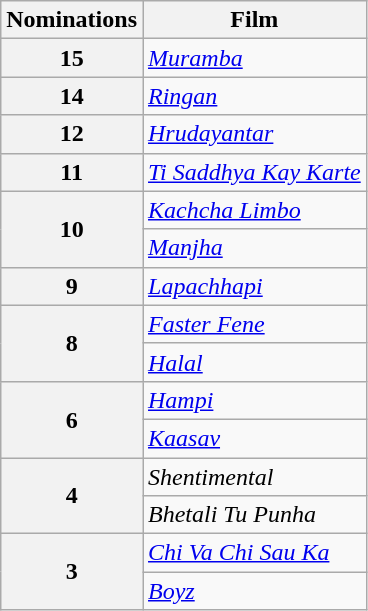<table class="wikitable" style="display:inline-table;">
<tr>
<th>Nominations</th>
<th>Film</th>
</tr>
<tr>
<th>15</th>
<td><em><a href='#'>Muramba</a></em></td>
</tr>
<tr>
<th>14</th>
<td><em><a href='#'>Ringan</a></em></td>
</tr>
<tr>
<th>12</th>
<td><em><a href='#'>Hrudayantar</a></em></td>
</tr>
<tr>
<th>11</th>
<td><em><a href='#'>Ti Saddhya Kay Karte</a></em></td>
</tr>
<tr>
<th rowspan="2">10</th>
<td><a href='#'><em>Kachcha Limbo</em></a></td>
</tr>
<tr>
<td><em><a href='#'>Manjha</a></em></td>
</tr>
<tr>
<th>9</th>
<td><em><a href='#'>Lapachhapi</a></em></td>
</tr>
<tr>
<th rowspan="2">8</th>
<td><em><a href='#'>Faster Fene</a></em></td>
</tr>
<tr>
<td><a href='#'><em>Halal</em></a></td>
</tr>
<tr>
<th rowspan="2">6</th>
<td><em><a href='#'>Hampi</a></em></td>
</tr>
<tr>
<td><em><a href='#'>Kaasav</a></em></td>
</tr>
<tr>
<th rowspan="2">4</th>
<td><em>Shentimental</em></td>
</tr>
<tr>
<td><em>Bhetali Tu Punha</em></td>
</tr>
<tr>
<th rowspan="2">3</th>
<td><em><a href='#'>Chi Va Chi Sau Ka</a></em></td>
</tr>
<tr>
<td><a href='#'><em>Boyz</em></a></td>
</tr>
</table>
